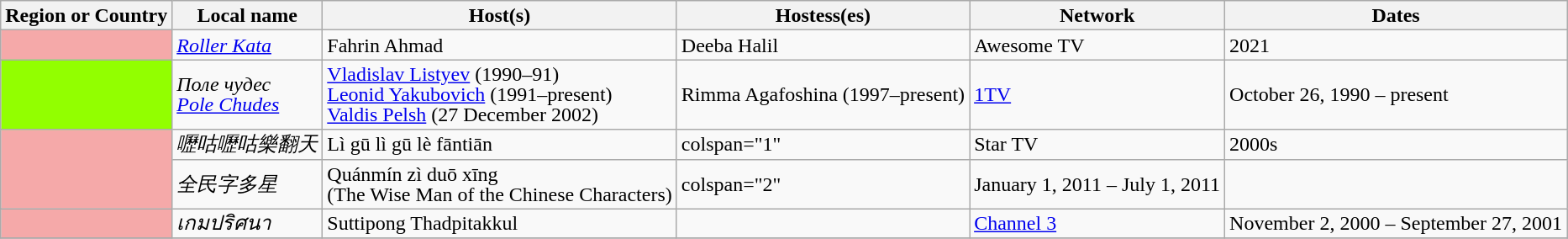<table class="wikitable" style="text-align:left; line-height:16px;">
<tr>
<th>Region or Country</th>
<th>Local name</th>
<th>Host(s)</th>
<th>Hostess(es)</th>
<th>Network</th>
<th>Dates</th>
</tr>
<tr>
<td style="background-color:#F5A9A9"></td>
<td><em><a href='#'>Roller Kata</a></em></td>
<td>Fahrin Ahmad</td>
<td>Deeba Halil</td>
<td>Awesome TV</td>
<td>2021</td>
</tr>
<tr>
<td style="background-color: #92FF00"></td>
<td><em>Поле чудес</em><br><em><a href='#'>Pole Chudes</a></em></td>
<td><a href='#'>Vladislav Listyev</a> (1990–91)<br><a href='#'>Leonid Yakubovich</a> (1991–present)<br><a href='#'>Valdis Pelsh</a> (27 December 2002)</td>
<td>Rimma Agafoshina (1997–present)</td>
<td><a href='#'>1TV</a></td>
<td>October 26, 1990 – present</td>
</tr>
<tr>
<td rowspan="2" style="background-color:#F5A9A9"></td>
<td><em>嚦咕嚦咕樂翻天</em></td>
<td>Lì gū lì gū lè fāntiān</td>
<td>colspan="1" </td>
<td>Star TV</td>
<td>2000s</td>
</tr>
<tr>
<td><em>全民字多星</em></td>
<td>Quánmín zì duō xīng<br>(The Wise Man of the Chinese Characters)</td>
<td>colspan="2" </td>
<td>January 1, 2011 – July 1, 2011</td>
</tr>
<tr>
<td style="background-color:#F5A9A9"></td>
<td><em>เกมปริศนา</em></td>
<td>Suttipong Thadpitakkul</td>
<td></td>
<td><a href='#'>Channel 3</a></td>
<td>November 2, 2000 – September 27, 2001</td>
</tr>
<tr>
</tr>
</table>
